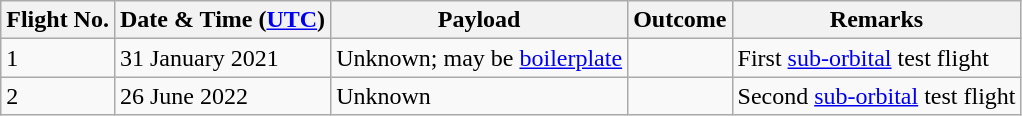<table class="wikitable">
<tr>
<th>Flight No.</th>
<th>Date & Time (<a href='#'>UTC</a>)</th>
<th>Payload</th>
<th>Outcome</th>
<th>Remarks</th>
</tr>
<tr>
<td>1</td>
<td>31 January 2021</td>
<td>Unknown; may be <a href='#'>boilerplate</a></td>
<td></td>
<td>First <a href='#'>sub-orbital</a> test flight</td>
</tr>
<tr>
<td>2</td>
<td>26 June 2022</td>
<td>Unknown</td>
<td></td>
<td>Second <a href='#'>sub-orbital</a> test flight</td>
</tr>
</table>
